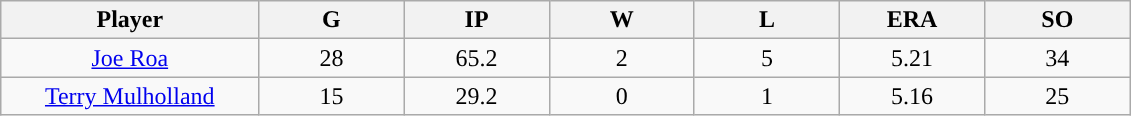<table class="wikitable sortable">
<tr>
<th bgcolor="#DDDDFF" width="16%">Player</th>
<th bgcolor="#DDDDFF" width="9%">G</th>
<th bgcolor="#DDDDFF" width="9%">IP</th>
<th bgcolor="#DDDDFF" width="9%">W</th>
<th bgcolor="#DDDDFF" width="9%">L</th>
<th bgcolor="#DDDDFF" width="9%">ERA</th>
<th bgcolor="#DDDDFF" width="9%'">SO</th>
</tr>
<tr align=center>
<td><a href='#'>Joe Roa</a></td>
<td>28</td>
<td>65.2</td>
<td>2</td>
<td>5</td>
<td>5.21</td>
<td>34</td>
</tr>
<tr align=center>
<td><a href='#'>Terry Mulholland</a></td>
<td>15</td>
<td>29.2</td>
<td>0</td>
<td>1</td>
<td>5.16</td>
<td>25</td>
</tr>
</table>
